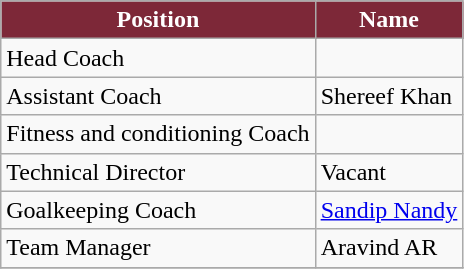<table class="wikitable">
<tr>
<th style="background:#7D2838; color:white;"><strong>Position</strong></th>
<th style="background:#7D2838; color:white;"><strong>Name</strong></th>
</tr>
<tr>
<td>Head Coach</td>
<td></td>
</tr>
<tr>
<td>Assistant Coach</td>
<td> Shereef Khan</td>
</tr>
<tr>
<td>Fitness and conditioning Coach</td>
<td></td>
</tr>
<tr>
<td>Technical Director</td>
<td>Vacant</td>
</tr>
<tr>
<td>Goalkeeping Coach</td>
<td> <a href='#'>Sandip Nandy</a></td>
</tr>
<tr>
<td>Team Manager</td>
<td> Aravind AR</td>
</tr>
<tr>
</tr>
</table>
